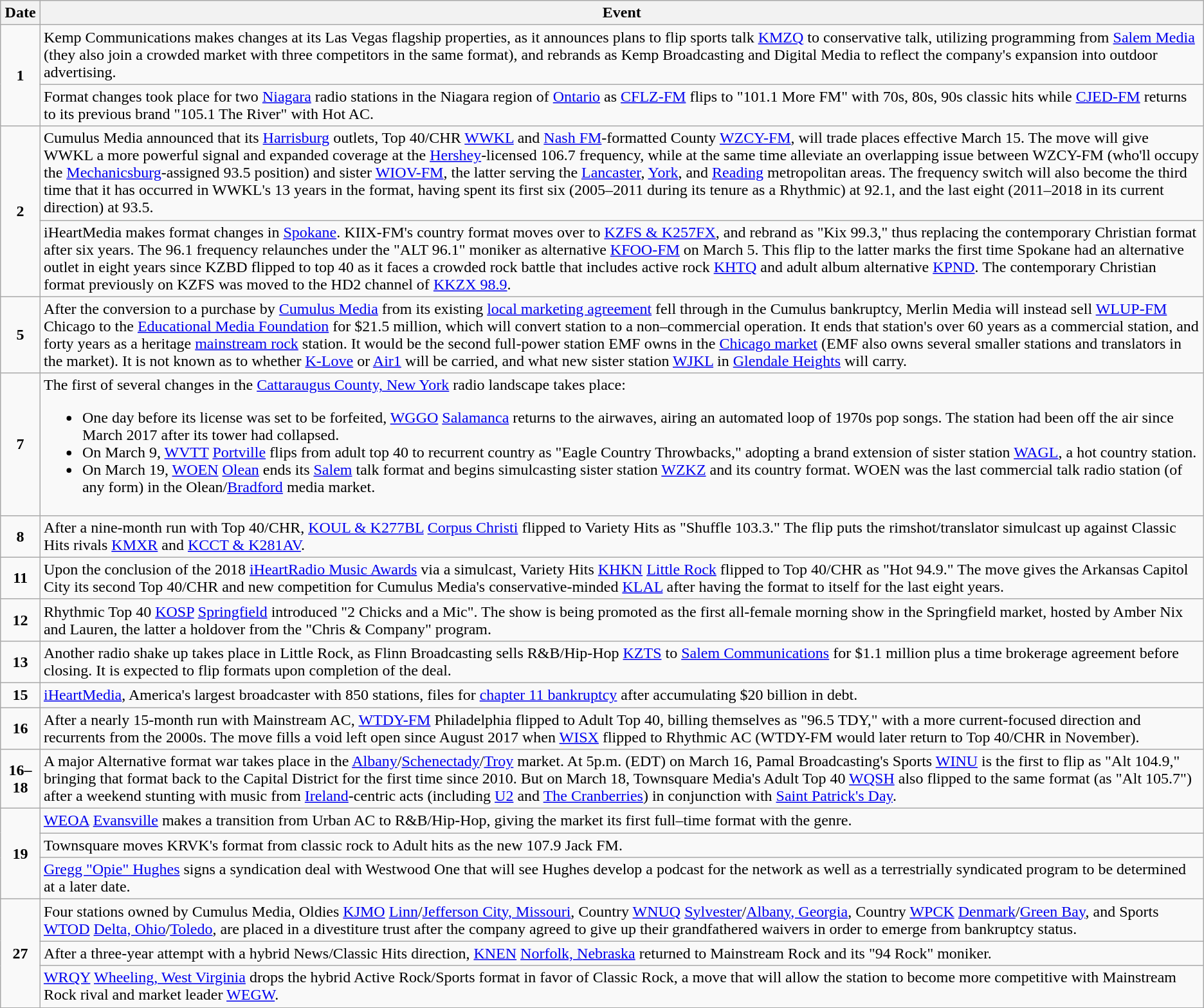<table class="wikitable">
<tr>
<th>Date</th>
<th>Event</th>
</tr>
<tr>
<td style="text-align:center;" rowspan=2><strong>1</strong></td>
<td>Kemp Communications makes changes at its Las Vegas flagship properties, as it announces plans to flip sports talk <a href='#'>KMZQ</a> to conservative talk, utilizing programming from <a href='#'>Salem Media</a> (they also join a crowded market with three competitors in the same format), and rebrands as Kemp Broadcasting and Digital Media to reflect the company's expansion into outdoor advertising.</td>
</tr>
<tr>
<td>Format changes took place for two <a href='#'>Niagara</a> radio stations in the Niagara region of <a href='#'>Ontario</a> as <a href='#'>CFLZ-FM</a> flips to "101.1 More FM" with 70s, 80s, 90s classic hits while <a href='#'>CJED-FM</a> returns to its previous brand "105.1 The River" with Hot AC.</td>
</tr>
<tr>
<td style="text-align:center;" rowspan=2><strong>2</strong></td>
<td>Cumulus Media announced that its <a href='#'>Harrisburg</a> outlets, Top 40/CHR <a href='#'>WWKL</a> and <a href='#'>Nash FM</a>-formatted County <a href='#'>WZCY-FM</a>, will trade places effective March 15. The move will give WWKL a more powerful signal and expanded coverage at the <a href='#'>Hershey</a>-licensed 106.7 frequency, while at the same time alleviate an overlapping issue between WZCY-FM (who'll occupy the <a href='#'>Mechanicsburg</a>-assigned 93.5 position) and sister <a href='#'>WIOV-FM</a>, the latter serving the <a href='#'>Lancaster</a>, <a href='#'>York</a>, and <a href='#'>Reading</a> metropolitan areas. The frequency switch will also become the third time that it has occurred in WWKL's 13 years in the format, having spent its first six (2005–2011 during its tenure as a Rhythmic) at 92.1, and the last eight (2011–2018 in its current direction) at 93.5.</td>
</tr>
<tr>
<td>iHeartMedia makes format changes in <a href='#'>Spokane</a>. KIIX-FM's country format moves over to <a href='#'>KZFS & K257FX</a>, and rebrand as "Kix 99.3," thus replacing the contemporary Christian format after six years. The 96.1 frequency relaunches under the "ALT 96.1" moniker as alternative <a href='#'>KFOO-FM</a> on March 5. This flip to the latter marks the first time Spokane had an alternative outlet in eight years since KZBD flipped to top 40 as it faces a crowded rock battle that includes active rock <a href='#'>KHTQ</a> and adult album alternative <a href='#'>KPND</a>. The contemporary Christian format previously on KZFS was moved to the HD2 channel of <a href='#'>KKZX 98.9</a>.</td>
</tr>
<tr>
<td style="text-align:center;"><strong>5</strong></td>
<td>After the conversion to a purchase by <a href='#'>Cumulus Media</a> from its existing <a href='#'>local marketing agreement</a> fell through in the Cumulus bankruptcy, Merlin Media will instead sell <a href='#'>WLUP-FM</a> Chicago to the <a href='#'>Educational Media Foundation</a> for $21.5 million, which will convert station to a non–commercial operation. It ends that station's over 60 years as a commercial station, and forty years as a heritage <a href='#'>mainstream rock</a> station. It would be the second full-power station EMF owns in the <a href='#'>Chicago market</a> (EMF also owns several smaller stations and translators in the market). It is not known as to whether <a href='#'>K-Love</a> or <a href='#'>Air1</a> will be carried, and what new sister station <a href='#'>WJKL</a> in <a href='#'>Glendale Heights</a> will carry.</td>
</tr>
<tr>
<td style="text-align:center;"><strong>7</strong></td>
<td>The first of several changes in the <a href='#'>Cattaraugus County, New York</a> radio landscape takes place:<br><ul><li>One day before its license was set to be forfeited, <a href='#'>WGGO</a> <a href='#'>Salamanca</a> returns to the airwaves, airing an automated loop of 1970s pop songs. The station had been off the air since March 2017 after its tower had collapsed.</li><li>On March 9, <a href='#'>WVTT</a> <a href='#'>Portville</a> flips from adult top 40 to recurrent country as "Eagle Country Throwbacks," adopting a brand extension of sister station <a href='#'>WAGL</a>, a hot country station.</li><li>On March 19, <a href='#'>WOEN</a> <a href='#'>Olean</a> ends its <a href='#'>Salem</a> talk format and begins simulcasting sister station <a href='#'>WZKZ</a> and its country format. WOEN was the last commercial talk radio station (of any form) in the Olean/<a href='#'>Bradford</a> media market.</li></ul></td>
</tr>
<tr>
<td style="text-align:center;"><strong>8</strong></td>
<td>After a nine-month run with Top 40/CHR, <a href='#'>KOUL & K277BL</a> <a href='#'>Corpus Christi</a> flipped to Variety Hits as "Shuffle 103.3." The flip puts the rimshot/translator simulcast up against Classic Hits rivals <a href='#'>KMXR</a> and <a href='#'>KCCT & K281AV</a>.</td>
</tr>
<tr>
<td style="text-align:center;"><strong>11</strong></td>
<td>Upon the conclusion of the 2018 <a href='#'>iHeartRadio Music Awards</a> via a simulcast, Variety Hits <a href='#'>KHKN</a> <a href='#'>Little Rock</a> flipped to Top 40/CHR as "Hot 94.9." The move gives the Arkansas Capitol City its second Top 40/CHR and new competition for Cumulus Media's conservative-minded <a href='#'>KLAL</a> after having the format to itself for the last eight years.</td>
</tr>
<tr>
<td style="text-align:center;"><strong>12</strong></td>
<td>Rhythmic Top 40 <a href='#'>KOSP</a> <a href='#'>Springfield</a> introduced "2 Chicks and a Mic". The show is being promoted as the first all-female morning show in the Springfield market, hosted by Amber Nix and Lauren, the latter a holdover from the "Chris & Company" program.</td>
</tr>
<tr>
<td style="text-align:center;"><strong>13</strong></td>
<td>Another radio shake up takes place in Little Rock, as Flinn Broadcasting sells R&B/Hip-Hop <a href='#'>KZTS</a> to <a href='#'>Salem Communications</a> for $1.1 million plus a time brokerage agreement before closing. It is expected to flip formats upon completion of the deal.</td>
</tr>
<tr>
<td style="text-align:center;"><strong>15</strong></td>
<td><a href='#'>iHeartMedia</a>, America's largest broadcaster with 850 stations, files for <a href='#'>chapter 11 bankruptcy</a> after accumulating $20 billion in debt.</td>
</tr>
<tr>
<td style="text-align:center;"><strong>16</strong></td>
<td>After a nearly 15-month run with Mainstream AC, <a href='#'>WTDY-FM</a> Philadelphia flipped to Adult Top 40, billing themselves as "96.5 TDY," with a more current-focused direction and recurrents from the 2000s. The move fills a void left open since August 2017 when <a href='#'>WISX</a> flipped to Rhythmic AC (WTDY-FM would later return to Top 40/CHR in November).</td>
</tr>
<tr>
<td style="text-align:center;"><strong>16–18</strong></td>
<td>A major Alternative format war takes place in the <a href='#'>Albany</a>/<a href='#'>Schenectady</a>/<a href='#'>Troy</a> market. At 5p.m. (EDT) on March 16, Pamal Broadcasting's Sports <a href='#'>WINU</a> is the first to flip as "Alt 104.9," bringing that format back to the Capital District for the first time since 2010. But on March 18, Townsquare Media's Adult Top 40 <a href='#'>WQSH</a> also flipped to the same format (as "Alt 105.7") after a weekend stunting with music from <a href='#'>Ireland</a>-centric acts (including <a href='#'>U2</a> and <a href='#'>The Cranberries</a>) in conjunction with <a href='#'>Saint Patrick's Day</a>.</td>
</tr>
<tr>
<td style="text-align:center;" rowspan=3><strong>19</strong></td>
<td><a href='#'>WEOA</a> <a href='#'>Evansville</a> makes a transition from Urban AC to R&B/Hip-Hop, giving the market its first full–time format with the genre.</td>
</tr>
<tr>
<td>Townsquare moves KRVK's format from classic rock to Adult hits as the new 107.9 Jack FM.</td>
</tr>
<tr>
<td><a href='#'>Gregg "Opie" Hughes</a> signs a syndication deal with Westwood One that will see Hughes develop a podcast for the network as well as a terrestrially syndicated program to be determined at a later date.</td>
</tr>
<tr>
<td style="text-align:center;" rowspan=3><strong>27</strong></td>
<td>Four stations owned by Cumulus Media, Oldies <a href='#'>KJMO</a> <a href='#'>Linn</a>/<a href='#'>Jefferson City, Missouri</a>, Country <a href='#'>WNUQ</a> <a href='#'>Sylvester</a>/<a href='#'>Albany, Georgia</a>, Country <a href='#'>WPCK</a> <a href='#'>Denmark</a>/<a href='#'>Green Bay</a>, and Sports <a href='#'>WTOD</a> <a href='#'>Delta, Ohio</a>/<a href='#'>Toledo</a>, are placed in a divestiture trust after the company agreed to give up their grandfathered waivers in order to emerge from bankruptcy status.</td>
</tr>
<tr>
<td>After a three-year attempt with a hybrid News/Classic Hits direction, <a href='#'>KNEN</a> <a href='#'>Norfolk, Nebraska</a> returned to Mainstream Rock and its "94 Rock" moniker.</td>
</tr>
<tr>
<td><a href='#'>WRQY</a> <a href='#'>Wheeling, West Virginia</a> drops the hybrid Active Rock/Sports format in favor of Classic Rock, a move that will allow the station to become more competitive with Mainstream Rock rival and market leader <a href='#'>WEGW</a>.</td>
</tr>
</table>
